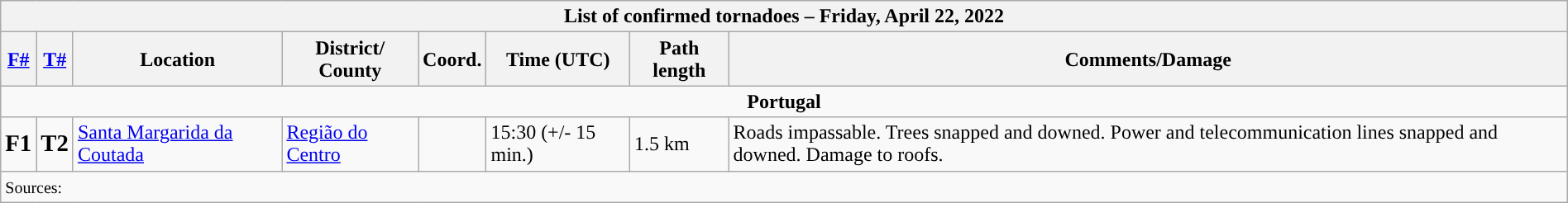<table class="wikitable collapsible" width="100%">
<tr>
<th colspan="8">List of confirmed tornadoes – Friday, April 22, 2022</th>
</tr>
<tr>
<th><a href='#'>F#</a></th>
<th><a href='#'>T#</a></th>
<th>Location</th>
<th>District/<br>County</th>
<th>Coord.</th>
<th>Time (UTC)</th>
<th>Path length</th>
<th>Comments/Damage</th>
</tr>
<tr>
<td colspan="8" align=center><strong>Portugal</strong></td>
</tr>
<tr>
<td><big><strong>F1</strong></big></td>
<td><big><strong>T2</strong></big></td>
<td><a href='#'>Santa Margarida da Coutada</a></td>
<td><a href='#'>Região do Centro</a></td>
<td></td>
<td>15:30 (+/- 15 min.)</td>
<td>1.5 km</td>
<td>Roads impassable. Trees snapped and downed. Power and telecommunication lines snapped and downed. Damage to roofs.</td>
</tr>
<tr>
<td colspan="8"><small>Sources:  </small></td>
</tr>
</table>
